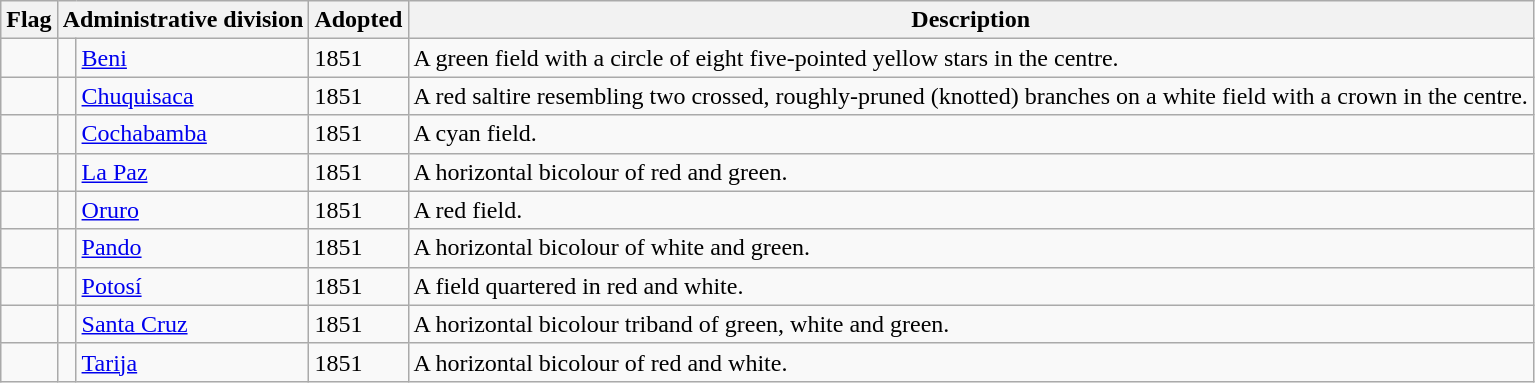<table class="wikitable sortable">
<tr>
<th class="unsortable">Flag</th>
<th colspan="2">Administrative division</th>
<th>Adopted</th>
<th class="unsortable">Description</th>
</tr>
<tr>
<td></td>
<td></td>
<td><a href='#'>Beni</a></td>
<td>1851</td>
<td>A green field with a circle of eight five-pointed yellow stars in the centre.</td>
</tr>
<tr>
<td></td>
<td></td>
<td><a href='#'>Chuquisaca</a></td>
<td>1851</td>
<td>A red saltire resembling two crossed, roughly-pruned (knotted) branches on a white field with a crown in the centre.</td>
</tr>
<tr>
<td></td>
<td></td>
<td><a href='#'>Cochabamba</a></td>
<td>1851</td>
<td>A cyan field.</td>
</tr>
<tr>
<td></td>
<td></td>
<td><a href='#'>La Paz</a></td>
<td>1851</td>
<td>A horizontal bicolour of red and green.</td>
</tr>
<tr>
<td></td>
<td></td>
<td><a href='#'>Oruro</a></td>
<td>1851</td>
<td>A red field.</td>
</tr>
<tr>
<td></td>
<td></td>
<td><a href='#'>Pando</a></td>
<td>1851</td>
<td>A horizontal bicolour of white and green.</td>
</tr>
<tr>
<td></td>
<td></td>
<td><a href='#'>Potosí</a></td>
<td>1851</td>
<td>A field quartered in red and white.</td>
</tr>
<tr>
<td></td>
<td></td>
<td><a href='#'>Santa Cruz</a></td>
<td>1851</td>
<td>A horizontal bicolour triband of green, white and green.</td>
</tr>
<tr>
<td></td>
<td></td>
<td><a href='#'>Tarija</a></td>
<td>1851</td>
<td>A horizontal bicolour of red and white.</td>
</tr>
</table>
